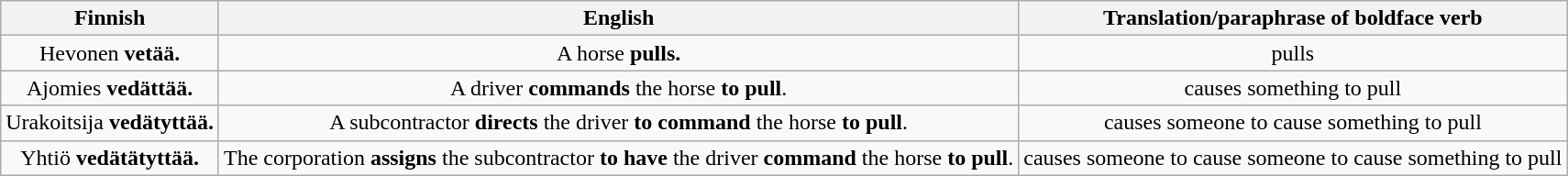<table class="wikitable">
<tr>
<th>Finnish</th>
<th>English</th>
<th>Translation/paraphrase of boldface verb</th>
</tr>
<tr>
<td align="center">Hevonen <strong>vetää.</strong></td>
<td align="center">A horse <strong>pulls.</strong></td>
<td align="center">pulls</td>
</tr>
<tr>
<td align="center">Ajomies <strong>ve<span>dät</span>tää.</strong></td>
<td align="center">A driver <strong><span>commands</span></strong> the horse <strong>to pull</strong>.</td>
<td align="center">causes something to pull</td>
</tr>
<tr>
<td align="center">Urakoitsija <strong>ve<span>dätyt</span>tää.</strong></td>
<td align="center">A subcontractor <strong><span>directs</span></strong> the driver <strong><span>to command</span></strong> the horse <strong>to pull</strong>.</td>
<td align="center">causes someone to cause something to pull</td>
</tr>
<tr>
<td align="center">Yhtiö <strong>ve<span>dätätyt</span>tää.</strong></td>
<td align="center">The corporation <strong><span>assigns</span></strong> the subcontractor <strong><span>to have</span></strong> the driver <strong><span>command</span></strong> the horse <strong>to pull</strong>.</td>
<td align="center">causes someone to cause someone to cause something to pull</td>
</tr>
</table>
